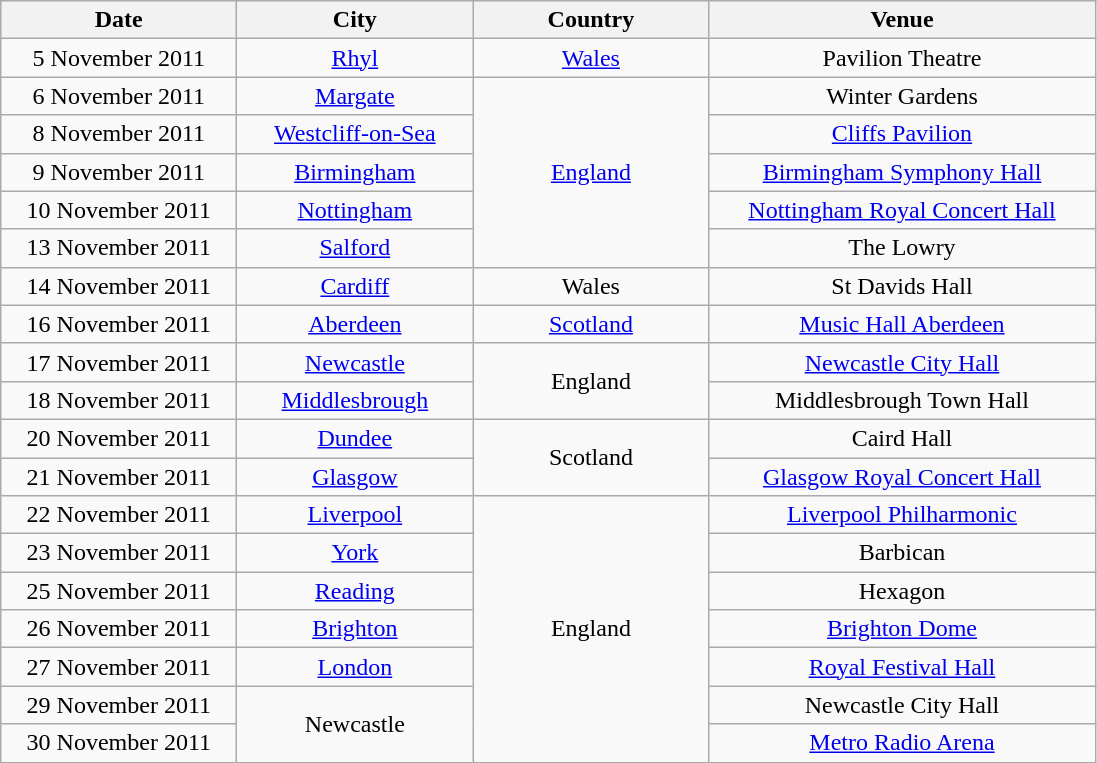<table class="wikitable" style="text-align:center;">
<tr>
<th style="width:150px;">Date</th>
<th style="width:150px;">City</th>
<th style="width:150px;">Country</th>
<th style="width:250px;">Venue</th>
</tr>
<tr>
<td>5 November 2011</td>
<td><a href='#'>Rhyl</a></td>
<td><a href='#'>Wales</a></td>
<td>Pavilion Theatre</td>
</tr>
<tr>
<td>6 November 2011</td>
<td><a href='#'>Margate</a></td>
<td rowspan="5"><a href='#'>England</a></td>
<td>Winter Gardens</td>
</tr>
<tr>
<td>8 November 2011</td>
<td><a href='#'>Westcliff-on-Sea</a></td>
<td><a href='#'>Cliffs Pavilion</a></td>
</tr>
<tr>
<td>9 November 2011</td>
<td><a href='#'>Birmingham</a></td>
<td><a href='#'>Birmingham Symphony Hall</a></td>
</tr>
<tr>
<td>10 November 2011</td>
<td><a href='#'>Nottingham</a></td>
<td><a href='#'>Nottingham Royal Concert Hall</a></td>
</tr>
<tr>
<td>13 November 2011</td>
<td><a href='#'>Salford</a></td>
<td>The Lowry</td>
</tr>
<tr>
<td>14 November 2011</td>
<td><a href='#'>Cardiff</a></td>
<td>Wales</td>
<td>St Davids Hall</td>
</tr>
<tr>
<td>16 November 2011</td>
<td><a href='#'>Aberdeen</a></td>
<td><a href='#'>Scotland</a></td>
<td><a href='#'>Music Hall Aberdeen</a></td>
</tr>
<tr>
<td>17 November 2011</td>
<td><a href='#'>Newcastle</a></td>
<td rowspan="2">England</td>
<td><a href='#'>Newcastle City Hall</a></td>
</tr>
<tr>
<td>18 November 2011</td>
<td><a href='#'>Middlesbrough</a></td>
<td>Middlesbrough Town Hall</td>
</tr>
<tr>
<td>20 November 2011</td>
<td><a href='#'>Dundee</a></td>
<td rowspan="2">Scotland</td>
<td>Caird Hall</td>
</tr>
<tr>
<td>21 November 2011</td>
<td><a href='#'>Glasgow</a></td>
<td><a href='#'>Glasgow Royal Concert Hall</a></td>
</tr>
<tr>
<td>22 November 2011</td>
<td><a href='#'>Liverpool</a></td>
<td rowspan="7">England</td>
<td><a href='#'>Liverpool Philharmonic</a></td>
</tr>
<tr>
<td>23 November 2011</td>
<td><a href='#'>York</a></td>
<td>Barbican</td>
</tr>
<tr>
<td>25 November 2011</td>
<td><a href='#'>Reading</a></td>
<td>Hexagon</td>
</tr>
<tr>
<td>26 November 2011</td>
<td><a href='#'>Brighton</a></td>
<td><a href='#'>Brighton Dome</a></td>
</tr>
<tr>
<td>27 November 2011</td>
<td><a href='#'>London</a></td>
<td><a href='#'>Royal Festival Hall</a></td>
</tr>
<tr>
<td>29 November 2011</td>
<td rowspan="2">Newcastle</td>
<td>Newcastle City Hall</td>
</tr>
<tr>
<td>30 November 2011</td>
<td><a href='#'>Metro Radio Arena</a></td>
</tr>
</table>
